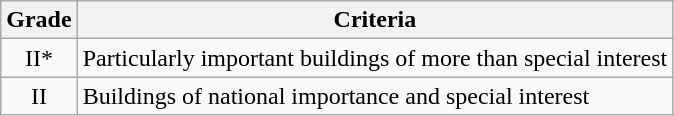<table class="wikitable">
<tr>
<th>Grade</th>
<th>Criteria</th>
</tr>
<tr>
<td align="center" >II*</td>
<td>Particularly important buildings of more than special interest</td>
</tr>
<tr>
<td align="center" >II</td>
<td>Buildings of national importance and special interest</td>
</tr>
</table>
